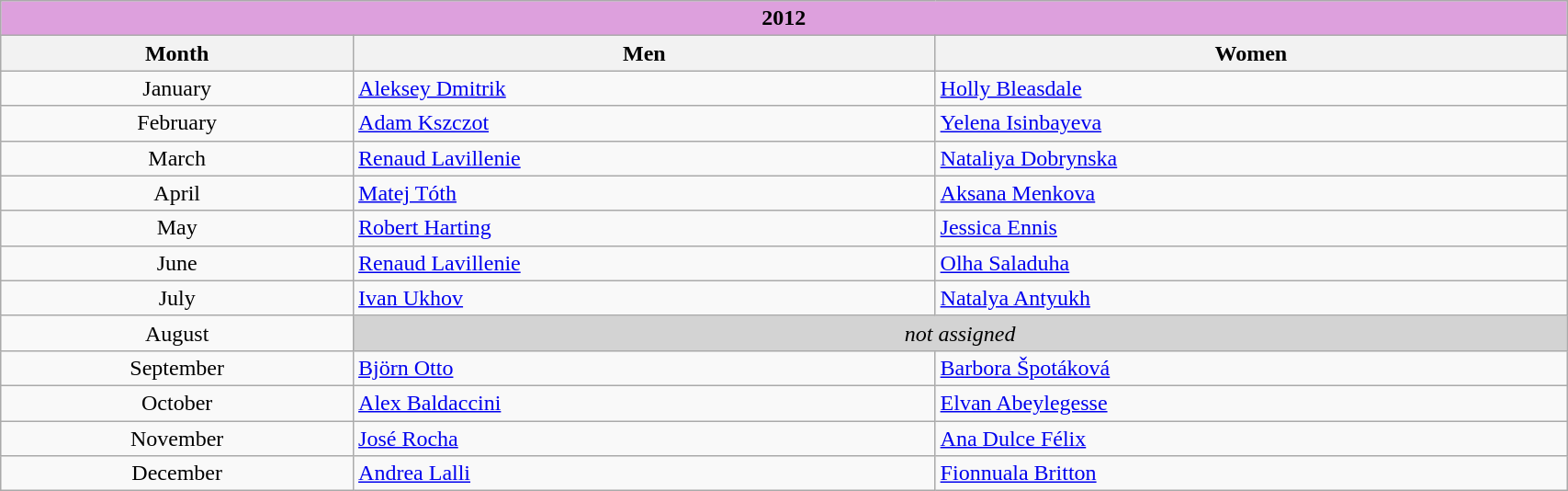<table class="wikitable" width=90% style="font-size:100%; text-align:left;">
<tr>
<td colspan=3 bgcolor=plum align=center><strong>2012</strong></td>
</tr>
<tr>
<th>Month</th>
<th>Men</th>
<th>Women</th>
</tr>
<tr>
<td align=center>January</td>
<td> <a href='#'>Aleksey Dmitrik</a></td>
<td> <a href='#'>Holly Bleasdale</a></td>
</tr>
<tr>
<td align=center>February</td>
<td> <a href='#'>Adam Kszczot</a></td>
<td> <a href='#'>Yelena Isinbayeva</a></td>
</tr>
<tr>
<td align=center>March</td>
<td> <a href='#'>Renaud Lavillenie</a></td>
<td> <a href='#'>Nataliya Dobrynska</a></td>
</tr>
<tr>
<td align=center>April</td>
<td> <a href='#'>Matej Tóth</a></td>
<td> <a href='#'>Aksana Menkova</a></td>
</tr>
<tr>
<td align=center>May</td>
<td> <a href='#'>Robert Harting</a></td>
<td> <a href='#'>Jessica Ennis</a></td>
</tr>
<tr>
<td align=center>June</td>
<td> <a href='#'>Renaud Lavillenie</a></td>
<td> <a href='#'>Olha Saladuha</a></td>
</tr>
<tr>
<td align=center>July</td>
<td> <a href='#'>Ivan Ukhov</a></td>
<td> <a href='#'>Natalya Antyukh</a></td>
</tr>
<tr>
<td align=center>August</td>
<td colspan=2 bgcolor=lightgrey align=center><em>not assigned</em></td>
</tr>
<tr>
<td align=center>September</td>
<td> <a href='#'>Björn Otto</a></td>
<td> <a href='#'>Barbora Špotáková</a></td>
</tr>
<tr>
<td align=center>October</td>
<td> <a href='#'>Alex Baldaccini</a></td>
<td> <a href='#'>Elvan Abeylegesse</a></td>
</tr>
<tr>
<td align=center>November</td>
<td> <a href='#'>José Rocha</a></td>
<td> <a href='#'>Ana Dulce Félix</a></td>
</tr>
<tr>
<td align=center>December</td>
<td> <a href='#'>Andrea Lalli</a></td>
<td> <a href='#'>Fionnuala Britton</a></td>
</tr>
</table>
